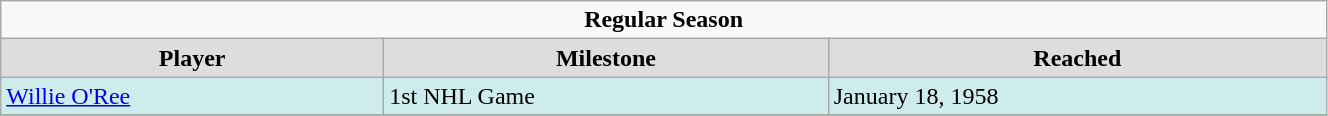<table class="wikitable" width="70%">
<tr>
<td colspan="10" align="center"><strong>Regular Season</strong></td>
</tr>
<tr align="center"  bgcolor="#dddddd">
<td><strong>Player</strong></td>
<td><strong>Milestone</strong></td>
<td><strong>Reached</strong></td>
</tr>
<tr bgcolor="#CFECEC">
<td><a href='#'>Willie O'Ree</a></td>
<td>1st NHL Game</td>
<td>January 18, 1958</td>
</tr>
<tr>
</tr>
</table>
